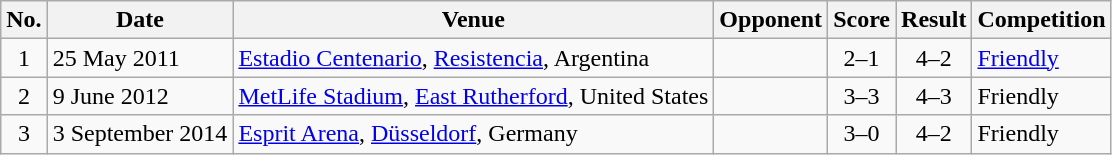<table class="wikitable sortable">
<tr>
<th scope="col">No.</th>
<th scope="col">Date</th>
<th scope="col">Venue</th>
<th scope="col">Opponent</th>
<th scope="col">Score</th>
<th scope="col">Result</th>
<th scope="col">Competition</th>
</tr>
<tr>
<td style="text-align:center">1</td>
<td>25 May 2011</td>
<td><a href='#'>Estadio Centenario</a>, <a href='#'>Resistencia</a>, Argentina</td>
<td></td>
<td style="text-align:center">2–1</td>
<td style="text-align:center">4–2</td>
<td><a href='#'>Friendly</a></td>
</tr>
<tr>
<td style="text-align:center">2</td>
<td>9 June 2012</td>
<td><a href='#'>MetLife Stadium</a>, <a href='#'>East Rutherford</a>, United States</td>
<td></td>
<td style="text-align:center">3–3</td>
<td style="text-align:center">4–3</td>
<td>Friendly</td>
</tr>
<tr>
<td style="text-align:center">3</td>
<td>3 September 2014</td>
<td><a href='#'>Esprit Arena</a>, <a href='#'>Düsseldorf</a>, Germany</td>
<td></td>
<td style="text-align:center">3–0</td>
<td style="text-align:center">4–2</td>
<td>Friendly</td>
</tr>
</table>
